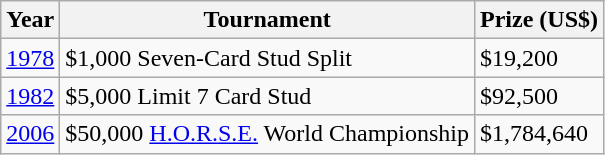<table class="wikitable">
<tr>
<th>Year</th>
<th>Tournament</th>
<th>Prize (US$)</th>
</tr>
<tr>
<td><a href='#'>1978</a></td>
<td>$1,000 Seven-Card Stud Split</td>
<td>$19,200</td>
</tr>
<tr>
<td><a href='#'>1982</a></td>
<td>$5,000 Limit 7 Card Stud</td>
<td>$92,500</td>
</tr>
<tr>
<td><a href='#'>2006</a></td>
<td>$50,000 <a href='#'>H.O.R.S.E.</a> World Championship</td>
<td>$1,784,640</td>
</tr>
</table>
